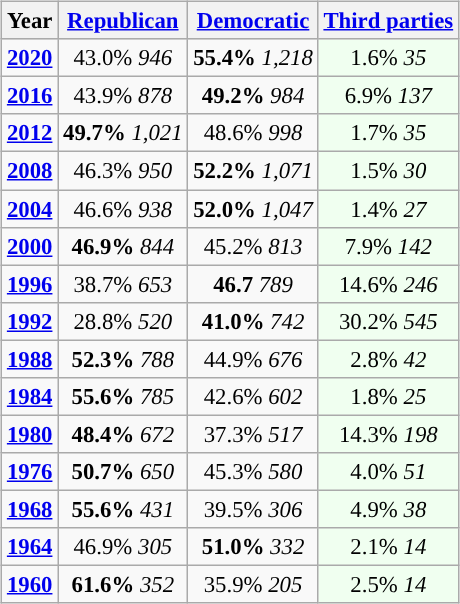<table class="wikitable" style="float:right; font-size:95%;">
<tr bgcolor=lightgrey>
<th>Year</th>
<th><a href='#'>Republican</a></th>
<th><a href='#'>Democratic</a></th>
<th><a href='#'>Third parties</a></th>
</tr>
<tr>
<td style="text-align:center;" ><strong><a href='#'>2020</a></strong></td>
<td style="text-align:center;" >43.0% <em>946</em></td>
<td style="text-align:center;" ><strong>55.4%</strong> <em>1,218</em></td>
<td style="text-align:center; background:honeyDew;">1.6% <em>35</em></td>
</tr>
<tr>
<td style="text-align:center;" ><strong><a href='#'>2016</a></strong></td>
<td style="text-align:center;" >43.9% <em>878</em></td>
<td style="text-align:center;" ><strong>49.2%</strong> <em>984</em></td>
<td style="text-align:center; background:honeyDew;">6.9% <em>137</em></td>
</tr>
<tr>
<td style="text-align:center;" ><strong><a href='#'>2012</a></strong></td>
<td style="text-align:center;" ><strong>49.7%</strong> <em>1,021</em></td>
<td style="text-align:center;" >48.6% <em>998</em></td>
<td style="text-align:center; background:honeyDew;">1.7% <em>35</em></td>
</tr>
<tr>
<td style="text-align:center;" ><strong><a href='#'>2008</a></strong></td>
<td style="text-align:center;" >46.3% <em>950</em></td>
<td style="text-align:center;" ><strong>52.2%</strong> <em>1,071</em></td>
<td style="text-align:center; background:honeyDew;">1.5% <em>30</em></td>
</tr>
<tr>
<td style="text-align:center;" ><strong><a href='#'>2004</a></strong></td>
<td style="text-align:center;" >46.6% <em>938</em></td>
<td style="text-align:center;" ><strong>52.0%</strong> <em>1,047</em></td>
<td style="text-align:center; background:honeyDew;">1.4% <em>27</em></td>
</tr>
<tr>
<td style="text-align:center;" ><strong><a href='#'>2000</a></strong></td>
<td style="text-align:center;" ><strong>46.9%</strong> <em>844</em></td>
<td style="text-align:center;" >45.2% <em>813</em></td>
<td style="text-align:center; background:honeyDew;">7.9% <em>142</em></td>
</tr>
<tr>
<td style="text-align:center;" ><strong><a href='#'>1996</a></strong></td>
<td style="text-align:center;" >38.7% <em>653</em></td>
<td style="text-align:center;" ><strong>46.7</strong> <em>789</em></td>
<td style="text-align:center; background:honeyDew;">14.6% <em>246</em></td>
</tr>
<tr>
<td style="text-align:center;" ><strong><a href='#'>1992</a></strong></td>
<td style="text-align:center;" >28.8% <em>520</em></td>
<td style="text-align:center;" ><strong>41.0%</strong> <em>742</em></td>
<td style="text-align:center; background:honeyDew;">30.2% <em>545</em></td>
</tr>
<tr>
<td style="text-align:center;" ><strong><a href='#'>1988</a></strong></td>
<td style="text-align:center;" ><strong>52.3%</strong> <em>788</em></td>
<td style="text-align:center;" >44.9% <em>676</em></td>
<td style="text-align:center; background:honeyDew;">2.8% <em>42</em></td>
</tr>
<tr>
<td style="text-align:center;" ><strong><a href='#'>1984</a></strong></td>
<td style="text-align:center;" ><strong>55.6%</strong> <em>785</em></td>
<td style="text-align:center;" >42.6% <em>602</em></td>
<td style="text-align:center; background:honeyDew;">1.8% <em>25</em></td>
</tr>
<tr>
<td style="text-align:center;" ><strong><a href='#'>1980</a></strong></td>
<td style="text-align:center;" ><strong>48.4%</strong> <em>672</em></td>
<td style="text-align:center;" >37.3% <em>517</em></td>
<td style="text-align:center; background:honeyDew;">14.3% <em>198</em></td>
</tr>
<tr>
<td style="text-align:center;" ><strong><a href='#'>1976</a></strong></td>
<td style="text-align:center;" ><strong>50.7%</strong> <em>650</em></td>
<td style="text-align:center;" >45.3% <em>580</em></td>
<td style="text-align:center; background:honeyDew;">4.0% <em>51</em></td>
</tr>
<tr>
<td style="text-align:center;" ><strong><a href='#'>1968</a></strong></td>
<td style="text-align:center;" ><strong>55.6%</strong> <em>431</em></td>
<td style="text-align:center;" >39.5% <em>306</em></td>
<td style="text-align:center; background:honeyDew;">4.9% <em>38</em></td>
</tr>
<tr>
<td style="text-align:center;" ><strong><a href='#'>1964</a></strong></td>
<td style="text-align:center;" >46.9% <em>305</em></td>
<td style="text-align:center;" ><strong>51.0%</strong> <em>332</em></td>
<td style="text-align:center; background:honeyDew;">2.1% <em>14</em></td>
</tr>
<tr>
<td style="text-align:center;" ><strong><a href='#'>1960</a></strong></td>
<td style="text-align:center;" ><strong>61.6%</strong> <em>352</em></td>
<td style="text-align:center;" >35.9% <em>205</em></td>
<td style="text-align:center; background:honeyDew;">2.5% <em>14</em></td>
</tr>
</table>
